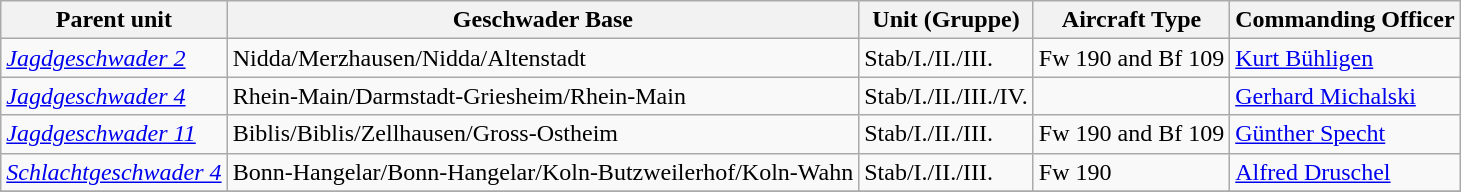<table class="wikitable">
<tr>
<th>Parent unit</th>
<th>Geschwader Base</th>
<th>Unit (Gruppe)</th>
<th>Aircraft Type</th>
<th>Commanding Officer</th>
</tr>
<tr>
<td><em><a href='#'>Jagdgeschwader 2</a></em></td>
<td>Nidda/Merzhausen/Nidda/Altenstadt</td>
<td>Stab/I./II./III.</td>
<td>Fw 190 and Bf 109</td>
<td><a href='#'>Kurt Bühligen</a></td>
</tr>
<tr>
<td><em><a href='#'>Jagdgeschwader 4</a></em></td>
<td>Rhein-Main/Darmstadt-Griesheim/Rhein-Main</td>
<td>Stab/I./II./III./IV.</td>
<td></td>
<td><a href='#'>Gerhard Michalski</a></td>
</tr>
<tr>
<td><em><a href='#'>Jagdgeschwader 11</a></em></td>
<td>Biblis/Biblis/Zellhausen/Gross-Ostheim</td>
<td>Stab/I./II./III.</td>
<td>Fw 190 and Bf 109</td>
<td><a href='#'>Günther Specht</a></td>
</tr>
<tr>
<td><em><a href='#'>Schlachtgeschwader 4</a></em></td>
<td>Bonn-Hangelar/Bonn-Hangelar/Koln-Butzweilerhof/Koln-Wahn</td>
<td>Stab/I./II./III.</td>
<td>Fw 190</td>
<td><a href='#'>Alfred Druschel</a></td>
</tr>
<tr>
</tr>
</table>
